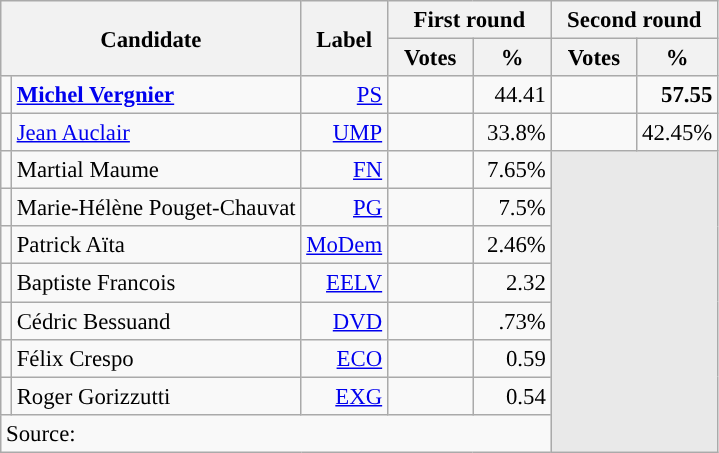<table class="wikitable" style="text-align:right;font-size:95%;">
<tr>
<th rowspan="2" colspan="2">Candidate</th>
<th rowspan="2">Label</th>
<th colspan="2">First round</th>
<th colspan="2">Second round</th>
</tr>
<tr>
<th style="width:50px;">Votes</th>
<th style="width:45px;">%</th>
<th style="width:50px;">Votes</th>
<th style="width:45px;">%</th>
</tr>
<tr>
<td style="color:inherit;background:"></td>
<td style="text-align:left;"><strong><a href='#'>Michel Vergnier</a></strong></td>
<td><a href='#'>PS</a></td>
<td></td>
<td>44.41</td>
<td><strong></strong></td>
<td><strong>57.55</strong></td>
</tr>
<tr>
<td style="color:inherit;background:"></td>
<td style="text-align:left;"><a href='#'>Jean Auclair</a></td>
<td><a href='#'>UMP</a></td>
<td></td>
<td>33.8%</td>
<td></td>
<td>42.45%</td>
</tr>
<tr>
<td style="color:inherit;background:"></td>
<td style="text-align:left;">Martial Maume</td>
<td><a href='#'>FN</a></td>
<td></td>
<td>7.65%</td>
<td colspan="2" rowspan="12" style="background:#E9E9E9;"></td>
</tr>
<tr>
<td style="color:inherit;background:"></td>
<td style="text-align:left;">Marie-Hélène Pouget-Chauvat</td>
<td><a href='#'>PG</a></td>
<td></td>
<td>7.5%</td>
</tr>
<tr>
<td style="color:inherit;background:"></td>
<td style="text-align:left;">Patrick Aïta</td>
<td><a href='#'>MoDem</a></td>
<td></td>
<td>2.46%</td>
</tr>
<tr>
<td style="color:inherit;background:"></td>
<td style="text-align:left;">Baptiste Francois</td>
<td><a href='#'>EELV</a></td>
<td></td>
<td>2.32</td>
</tr>
<tr>
<td style="color:inherit;background:"></td>
<td style="text-align:left;">Cédric Bessuand</td>
<td><a href='#'>DVD</a></td>
<td></td>
<td>.73%</td>
</tr>
<tr>
<td style="color:inherit;background:"></td>
<td style="text-align:left;">Félix Crespo</td>
<td><a href='#'>ECO</a></td>
<td></td>
<td>0.59</td>
</tr>
<tr>
<td style="color:inherit;background:"></td>
<td style="text-align:left;">Roger Gorizzutti</td>
<td><a href='#'>EXG</a></td>
<td></td>
<td>0.54</td>
</tr>
<tr>
<td colspan="7" style="text-align:left;">Source: </td>
</tr>
</table>
